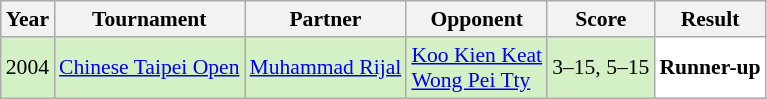<table class="sortable wikitable" style="font-size: 90%;">
<tr>
<th>Year</th>
<th>Tournament</th>
<th>Partner</th>
<th>Opponent</th>
<th>Score</th>
<th>Result</th>
</tr>
<tr style="background:#D4F1C5">
<td align="center">2004</td>
<td align="left"><a href='#'>Chinese Taipei Open</a></td>
<td align="left"> <a href='#'>Muhammad Rijal</a></td>
<td align="left"> <a href='#'>Koo Kien Keat</a> <br>  <a href='#'>Wong Pei Tty</a></td>
<td align="left">3–15, 5–15</td>
<td style="text-align:left; background:white"> <strong>Runner-up</strong></td>
</tr>
</table>
